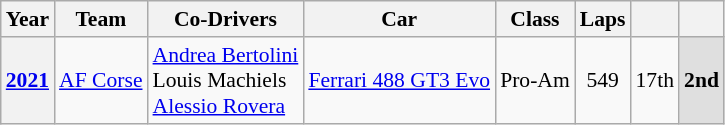<table class="wikitable" style="font-size:90%">
<tr>
<th>Year</th>
<th>Team</th>
<th>Co-Drivers</th>
<th>Car</th>
<th>Class</th>
<th>Laps</th>
<th></th>
<th></th>
</tr>
<tr style="text-align:center;">
<th><a href='#'>2021</a></th>
<td align="left" nowrap> <a href='#'>AF Corse</a></td>
<td align="left" nowrap> <a href='#'>Andrea Bertolini</a><br> Louis Machiels<br> <a href='#'>Alessio Rovera</a></td>
<td align="left" nowrap><a href='#'>Ferrari 488 GT3 Evo</a></td>
<td nowrap>Pro-Am</td>
<td>549</td>
<td>17th</td>
<td style="background:#dfdfdf;"><strong>2nd</strong></td>
</tr>
</table>
